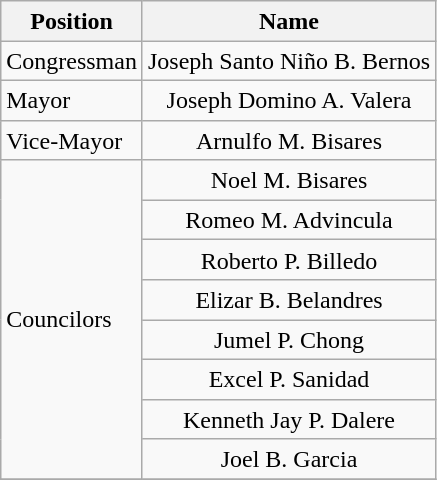<table class="wikitable" style="line-height:1.20em; font-size:100%;">
<tr>
<th>Position</th>
<th>Name</th>
</tr>
<tr>
<td>Congressman</td>
<td style="text-align:center;">Joseph Santo Niño B. Bernos</td>
</tr>
<tr>
<td>Mayor</td>
<td style="text-align:center;">Joseph Domino A. Valera</td>
</tr>
<tr>
<td>Vice-Mayor</td>
<td style="text-align:center;">Arnulfo M. Bisares</td>
</tr>
<tr>
<td rowspan=8>Councilors</td>
<td style="text-align:center;">Noel M. Bisares</td>
</tr>
<tr>
<td style="text-align:center;">Romeo M. Advincula</td>
</tr>
<tr>
<td style="text-align:center;">Roberto P. Billedo</td>
</tr>
<tr>
<td style="text-align:center;">Elizar B. Belandres</td>
</tr>
<tr>
<td style="text-align:center;">Jumel P. Chong</td>
</tr>
<tr>
<td style="text-align:center;">Excel P. Sanidad</td>
</tr>
<tr>
<td style="text-align:center;">Kenneth Jay P. Dalere</td>
</tr>
<tr>
<td style="text-align:center;">Joel B. Garcia</td>
</tr>
<tr>
</tr>
</table>
